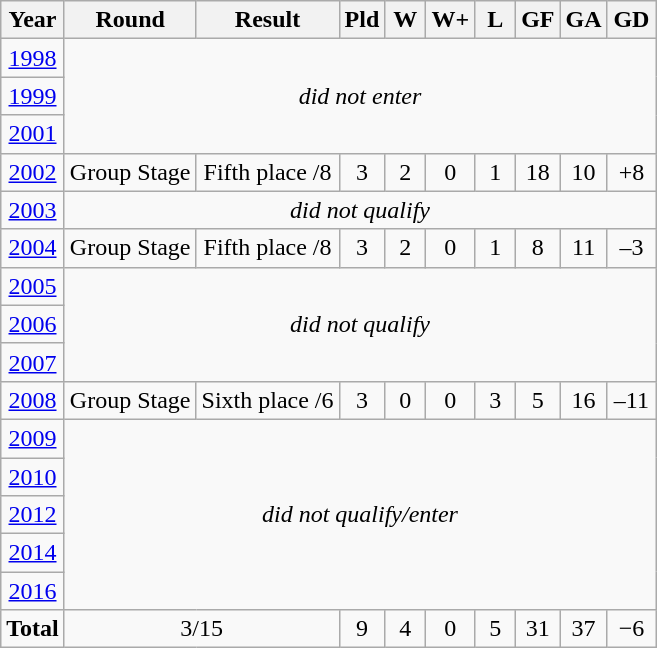<table class="wikitable" style="text-align: center;">
<tr>
<th>Year</th>
<th>Round</th>
<th>Result</th>
<th width=20>Pld</th>
<th width=20>W</th>
<th width=20>W+</th>
<th width=20>L</th>
<th width=20>GF</th>
<th width=20>GA</th>
<th width=25>GD</th>
</tr>
<tr>
<td> <a href='#'>1998</a></td>
<td colspan=9 rowspan=3><em>did not enter</em></td>
</tr>
<tr>
<td> <a href='#'>1999</a></td>
</tr>
<tr>
<td> <a href='#'>2001</a></td>
</tr>
<tr>
<td> <a href='#'>2002</a></td>
<td>Group Stage</td>
<td>Fifth place /8</td>
<td>3</td>
<td>2</td>
<td>0</td>
<td>1</td>
<td>18</td>
<td>10</td>
<td>+8</td>
</tr>
<tr>
<td> <a href='#'>2003</a></td>
<td colspan=9><em>did not qualify</em></td>
</tr>
<tr>
<td> <a href='#'>2004</a></td>
<td>Group Stage</td>
<td>Fifth place /8</td>
<td>3</td>
<td>2</td>
<td>0</td>
<td>1</td>
<td>8</td>
<td>11</td>
<td>–3</td>
</tr>
<tr>
<td> <a href='#'>2005</a></td>
<td colspan=9 rowspan=3><em>did not qualify</em></td>
</tr>
<tr>
<td> <a href='#'>2006</a></td>
</tr>
<tr>
<td> <a href='#'>2007</a></td>
</tr>
<tr>
<td> <a href='#'>2008</a></td>
<td>Group Stage</td>
<td>Sixth place /6</td>
<td>3</td>
<td>0</td>
<td>0</td>
<td>3</td>
<td>5</td>
<td>16</td>
<td>–11</td>
</tr>
<tr>
<td> <a href='#'>2009</a></td>
<td colspan=9 rowspan=5><em>did not qualify/enter</em></td>
</tr>
<tr>
<td> <a href='#'>2010</a></td>
</tr>
<tr>
<td> <a href='#'>2012</a></td>
</tr>
<tr>
<td> <a href='#'>2014</a></td>
</tr>
<tr>
<td> <a href='#'>2016</a></td>
</tr>
<tr>
<td><strong>Total</strong></td>
<td colspan=2>3/15</td>
<td>9</td>
<td>4</td>
<td>0</td>
<td>5</td>
<td>31</td>
<td>37</td>
<td>−6</td>
</tr>
</table>
